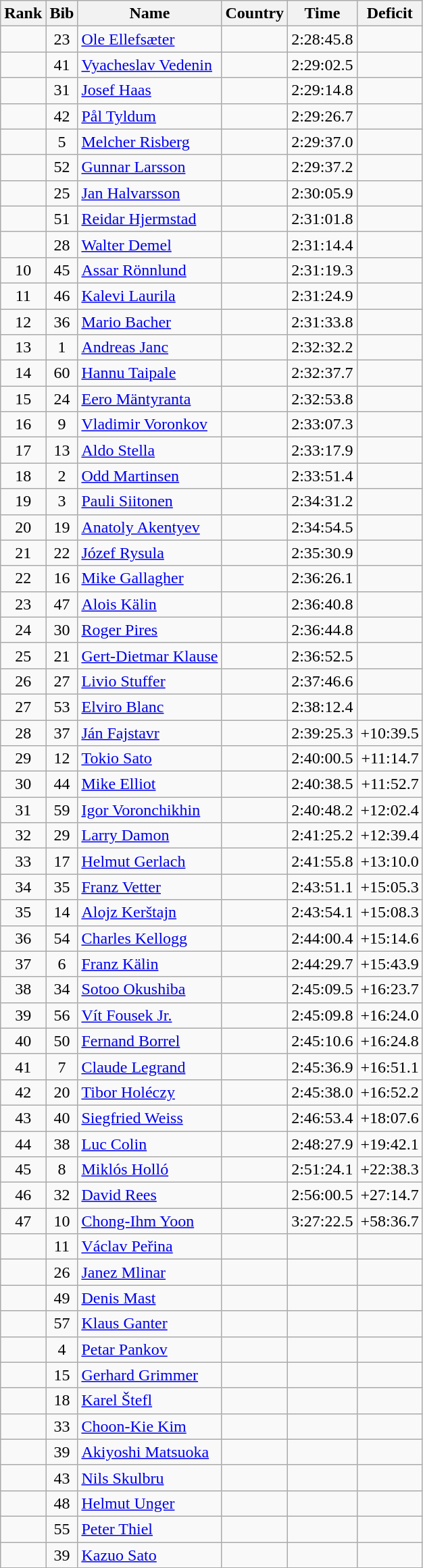<table class="wikitable sortable" style="text-align:center">
<tr>
<th>Rank</th>
<th>Bib</th>
<th>Name</th>
<th>Country</th>
<th>Time</th>
<th>Deficit</th>
</tr>
<tr>
<td></td>
<td>23</td>
<td style="text-align:left;"><a href='#'>Ole Ellefsæter</a></td>
<td style="text-align:left;"></td>
<td>2:28:45.8</td>
<td></td>
</tr>
<tr>
<td></td>
<td>41</td>
<td style="text-align:left;"><a href='#'>Vyacheslav Vedenin</a></td>
<td style="text-align:left;"></td>
<td>2:29:02.5</td>
<td align=right></td>
</tr>
<tr>
<td></td>
<td>31</td>
<td style="text-align:left;"><a href='#'>Josef Haas</a></td>
<td style="text-align:left;"></td>
<td>2:29:14.8</td>
<td align=right></td>
</tr>
<tr>
<td></td>
<td>42</td>
<td style="text-align:left;"><a href='#'>Pål Tyldum</a></td>
<td style="text-align:left;"></td>
<td>2:29:26.7</td>
<td align=right></td>
</tr>
<tr>
<td></td>
<td>5</td>
<td style="text-align:left;"><a href='#'>Melcher Risberg</a></td>
<td style="text-align:left;"></td>
<td>2:29:37.0</td>
<td align=right></td>
</tr>
<tr>
<td></td>
<td>52</td>
<td style="text-align:left;"><a href='#'>Gunnar Larsson</a></td>
<td style="text-align:left;"></td>
<td>2:29:37.2</td>
<td align=right></td>
</tr>
<tr>
<td></td>
<td>25</td>
<td style="text-align:left;"><a href='#'>Jan Halvarsson</a></td>
<td style="text-align:left;"></td>
<td>2:30:05.9</td>
<td align=right></td>
</tr>
<tr>
<td></td>
<td>51</td>
<td style="text-align:left;"><a href='#'>Reidar Hjermstad</a></td>
<td style="text-align:left;"></td>
<td>2:31:01.8</td>
<td align=right></td>
</tr>
<tr>
<td></td>
<td>28</td>
<td style="text-align:left;"><a href='#'>Walter Demel</a></td>
<td style="text-align:left;"></td>
<td>2:31:14.4</td>
<td align=right></td>
</tr>
<tr>
<td>10</td>
<td>45</td>
<td style="text-align:left;"><a href='#'>Assar Rönnlund</a></td>
<td style="text-align:left;"></td>
<td>2:31:19.3</td>
<td align=right></td>
</tr>
<tr>
<td>11</td>
<td>46</td>
<td style="text-align:left;"><a href='#'>Kalevi Laurila</a></td>
<td style="text-align:left;"></td>
<td>2:31:24.9</td>
<td align=right></td>
</tr>
<tr>
<td>12</td>
<td>36</td>
<td style="text-align:left;"><a href='#'>Mario Bacher</a></td>
<td style="text-align:left;"></td>
<td>2:31:33.8</td>
<td align=right></td>
</tr>
<tr>
<td>13</td>
<td>1</td>
<td style="text-align:left;"><a href='#'>Andreas Janc</a></td>
<td style="text-align:left;"></td>
<td>2:32:32.2</td>
<td align=right></td>
</tr>
<tr>
<td>14</td>
<td>60</td>
<td style="text-align:left;"><a href='#'>Hannu Taipale</a></td>
<td style="text-align:left;"></td>
<td>2:32:37.7</td>
<td align=right></td>
</tr>
<tr>
<td>15</td>
<td>24</td>
<td style="text-align:left;"><a href='#'>Eero Mäntyranta</a></td>
<td style="text-align:left;"></td>
<td>2:32:53.8</td>
<td align=right></td>
</tr>
<tr>
<td>16</td>
<td>9</td>
<td style="text-align:left;"><a href='#'>Vladimir Voronkov</a></td>
<td style="text-align:left;"></td>
<td>2:33:07.3</td>
<td align=right></td>
</tr>
<tr>
<td>17</td>
<td>13</td>
<td style="text-align:left;"><a href='#'>Aldo Stella</a></td>
<td style="text-align:left;"></td>
<td>2:33:17.9</td>
<td align=right></td>
</tr>
<tr>
<td>18</td>
<td>2</td>
<td style="text-align:left;"><a href='#'>Odd Martinsen</a></td>
<td style="text-align:left;"></td>
<td>2:33:51.4</td>
<td align=right></td>
</tr>
<tr>
<td>19</td>
<td>3</td>
<td style="text-align:left;"><a href='#'>Pauli Siitonen</a></td>
<td style="text-align:left;"></td>
<td>2:34:31.2</td>
<td align=right></td>
</tr>
<tr>
<td>20</td>
<td>19</td>
<td style="text-align:left;"><a href='#'>Anatoly Akentyev</a></td>
<td style="text-align:left;"></td>
<td>2:34:54.5</td>
<td align=right></td>
</tr>
<tr>
<td>21</td>
<td>22</td>
<td style="text-align:left;"><a href='#'>Józef Rysula</a></td>
<td style="text-align:left;"></td>
<td>2:35:30.9</td>
<td align=right></td>
</tr>
<tr>
<td>22</td>
<td>16</td>
<td style="text-align:left;"><a href='#'>Mike Gallagher</a></td>
<td style="text-align:left;"></td>
<td>2:36:26.1</td>
<td align=right></td>
</tr>
<tr>
<td>23</td>
<td>47</td>
<td style="text-align:left;"><a href='#'>Alois Kälin</a></td>
<td style="text-align:left;"></td>
<td>2:36:40.8</td>
<td align=right></td>
</tr>
<tr>
<td>24</td>
<td>30</td>
<td style="text-align:left;"><a href='#'>Roger Pires</a></td>
<td style="text-align:left;"></td>
<td>2:36:44.8</td>
<td align=right></td>
</tr>
<tr>
<td>25</td>
<td>21</td>
<td style="text-align:left;"><a href='#'>Gert-Dietmar Klause</a></td>
<td style="text-align:left;"></td>
<td>2:36:52.5</td>
<td align=right></td>
</tr>
<tr>
<td>26</td>
<td>27</td>
<td style="text-align:left;"><a href='#'>Livio Stuffer</a></td>
<td style="text-align:left;"></td>
<td>2:37:46.6</td>
<td align=right></td>
</tr>
<tr>
<td>27</td>
<td>53</td>
<td style="text-align:left;"><a href='#'>Elviro Blanc</a></td>
<td style="text-align:left;"></td>
<td>2:38:12.4</td>
<td align=right></td>
</tr>
<tr>
<td>28</td>
<td>37</td>
<td style="text-align:left;"><a href='#'>Ján Fajstavr</a></td>
<td style="text-align:left;"></td>
<td>2:39:25.3</td>
<td align=right>+10:39.5</td>
</tr>
<tr>
<td>29</td>
<td>12</td>
<td style="text-align:left;"><a href='#'>Tokio Sato</a></td>
<td style="text-align:left;"></td>
<td>2:40:00.5</td>
<td align=right>+11:14.7</td>
</tr>
<tr>
<td>30</td>
<td>44</td>
<td style="text-align:left;"><a href='#'>Mike Elliot</a></td>
<td style="text-align:left;"></td>
<td>2:40:38.5</td>
<td align=right>+11:52.7</td>
</tr>
<tr>
<td>31</td>
<td>59</td>
<td style="text-align:left;"><a href='#'>Igor Voronchikhin</a></td>
<td style="text-align:left;"></td>
<td>2:40:48.2</td>
<td align=right>+12:02.4</td>
</tr>
<tr>
<td>32</td>
<td>29</td>
<td style="text-align:left;"><a href='#'>Larry Damon</a></td>
<td style="text-align:left;"></td>
<td>2:41:25.2</td>
<td align=right>+12:39.4</td>
</tr>
<tr>
<td>33</td>
<td>17</td>
<td style="text-align:left;"><a href='#'>Helmut Gerlach</a></td>
<td style="text-align:left;"></td>
<td>2:41:55.8</td>
<td align=right>+13:10.0</td>
</tr>
<tr>
<td>34</td>
<td>35</td>
<td style="text-align:left;"><a href='#'>Franz Vetter</a></td>
<td style="text-align:left;"></td>
<td>2:43:51.1</td>
<td align=right>+15:05.3</td>
</tr>
<tr>
<td>35</td>
<td>14</td>
<td style="text-align:left;"><a href='#'>Alojz Kerštajn</a></td>
<td style="text-align:left;"></td>
<td>2:43:54.1</td>
<td align=right>+15:08.3</td>
</tr>
<tr>
<td>36</td>
<td>54</td>
<td style="text-align:left;"><a href='#'>Charles Kellogg</a></td>
<td style="text-align:left;"></td>
<td>2:44:00.4</td>
<td align=right>+15:14.6</td>
</tr>
<tr>
<td>37</td>
<td>6</td>
<td style="text-align:left;"><a href='#'>Franz Kälin</a></td>
<td style="text-align:left;"></td>
<td>2:44:29.7</td>
<td align=right>+15:43.9</td>
</tr>
<tr>
<td>38</td>
<td>34</td>
<td style="text-align:left;"><a href='#'>Sotoo Okushiba</a></td>
<td style="text-align:left;"></td>
<td>2:45:09.5</td>
<td align=right>+16:23.7</td>
</tr>
<tr>
<td>39</td>
<td>56</td>
<td style="text-align:left;"><a href='#'>Vít Fousek Jr.</a></td>
<td style="text-align:left;"></td>
<td>2:45:09.8</td>
<td align=right>+16:24.0</td>
</tr>
<tr>
<td>40</td>
<td>50</td>
<td style="text-align:left;"><a href='#'>Fernand Borrel</a></td>
<td style="text-align:left;"></td>
<td>2:45:10.6</td>
<td align=right>+16:24.8</td>
</tr>
<tr>
<td>41</td>
<td>7</td>
<td style="text-align:left;"><a href='#'>Claude Legrand</a></td>
<td style="text-align:left;"></td>
<td>2:45:36.9</td>
<td align=right>+16:51.1</td>
</tr>
<tr>
<td>42</td>
<td>20</td>
<td style="text-align:left;"><a href='#'>Tibor Holéczy</a></td>
<td style="text-align:left;"></td>
<td>2:45:38.0</td>
<td align=right>+16:52.2</td>
</tr>
<tr>
<td>43</td>
<td>40</td>
<td style="text-align:left;"><a href='#'>Siegfried Weiss</a></td>
<td style="text-align:left;"></td>
<td>2:46:53.4</td>
<td align=right>+18:07.6</td>
</tr>
<tr>
<td>44</td>
<td>38</td>
<td style="text-align:left;"><a href='#'>Luc Colin</a></td>
<td style="text-align:left;"></td>
<td>2:48:27.9</td>
<td align=right>+19:42.1</td>
</tr>
<tr>
<td>45</td>
<td>8</td>
<td style="text-align:left;"><a href='#'>Miklós Holló</a></td>
<td style="text-align:left;"></td>
<td>2:51:24.1</td>
<td align=right>+22:38.3</td>
</tr>
<tr>
<td>46</td>
<td>32</td>
<td style="text-align:left;"><a href='#'>David Rees</a></td>
<td style="text-align:left;"></td>
<td>2:56:00.5</td>
<td align=right>+27:14.7</td>
</tr>
<tr>
<td>47</td>
<td>10</td>
<td style="text-align:left;"><a href='#'>Chong-Ihm Yoon</a></td>
<td style="text-align:left;"></td>
<td>3:27:22.5</td>
<td align=right>+58:36.7</td>
</tr>
<tr>
<td></td>
<td>11</td>
<td style="text-align:left;"><a href='#'>Václav Peřina</a></td>
<td style="text-align:left;"></td>
<td></td>
<td></td>
</tr>
<tr>
<td></td>
<td>26</td>
<td style="text-align:left;"><a href='#'>Janez Mlinar</a></td>
<td style="text-align:left;"></td>
<td></td>
<td></td>
</tr>
<tr>
<td></td>
<td>49</td>
<td style="text-align:left;"><a href='#'>Denis Mast</a></td>
<td style="text-align:left;"></td>
<td></td>
<td></td>
</tr>
<tr>
<td></td>
<td>57</td>
<td style="text-align:left;"><a href='#'>Klaus Ganter</a></td>
<td style="text-align:left;"></td>
<td></td>
<td></td>
</tr>
<tr>
<td></td>
<td>4</td>
<td style="text-align:left;"><a href='#'>Petar Pankov</a></td>
<td style="text-align:left;"></td>
<td></td>
<td></td>
</tr>
<tr>
<td></td>
<td>15</td>
<td style="text-align:left;"><a href='#'>Gerhard Grimmer</a></td>
<td style="text-align:left;"></td>
<td></td>
<td></td>
</tr>
<tr>
<td></td>
<td>18</td>
<td style="text-align:left;"><a href='#'>Karel Štefl</a></td>
<td style="text-align:left;"></td>
<td></td>
<td></td>
</tr>
<tr>
<td></td>
<td>33</td>
<td style="text-align:left;"><a href='#'>Choon-Kie Kim</a></td>
<td style="text-align:left;"></td>
<td></td>
<td></td>
</tr>
<tr>
<td></td>
<td>39</td>
<td style="text-align:left;"><a href='#'>Akiyoshi Matsuoka</a></td>
<td style="text-align:left;"></td>
<td></td>
<td></td>
</tr>
<tr>
<td></td>
<td>43</td>
<td style="text-align:left;"><a href='#'>Nils Skulbru</a></td>
<td style="text-align:left;"></td>
<td></td>
<td></td>
</tr>
<tr>
<td></td>
<td>48</td>
<td style="text-align:left;"><a href='#'>Helmut Unger</a></td>
<td style="text-align:left;"></td>
<td></td>
<td></td>
</tr>
<tr>
<td></td>
<td>55</td>
<td style="text-align:left;"><a href='#'>Peter Thiel</a></td>
<td style="text-align:left;"></td>
<td></td>
<td></td>
</tr>
<tr>
<td></td>
<td>39</td>
<td style="text-align:left;"><a href='#'>Kazuo Sato</a></td>
<td style="text-align:left;"></td>
<td></td>
<td></td>
</tr>
</table>
